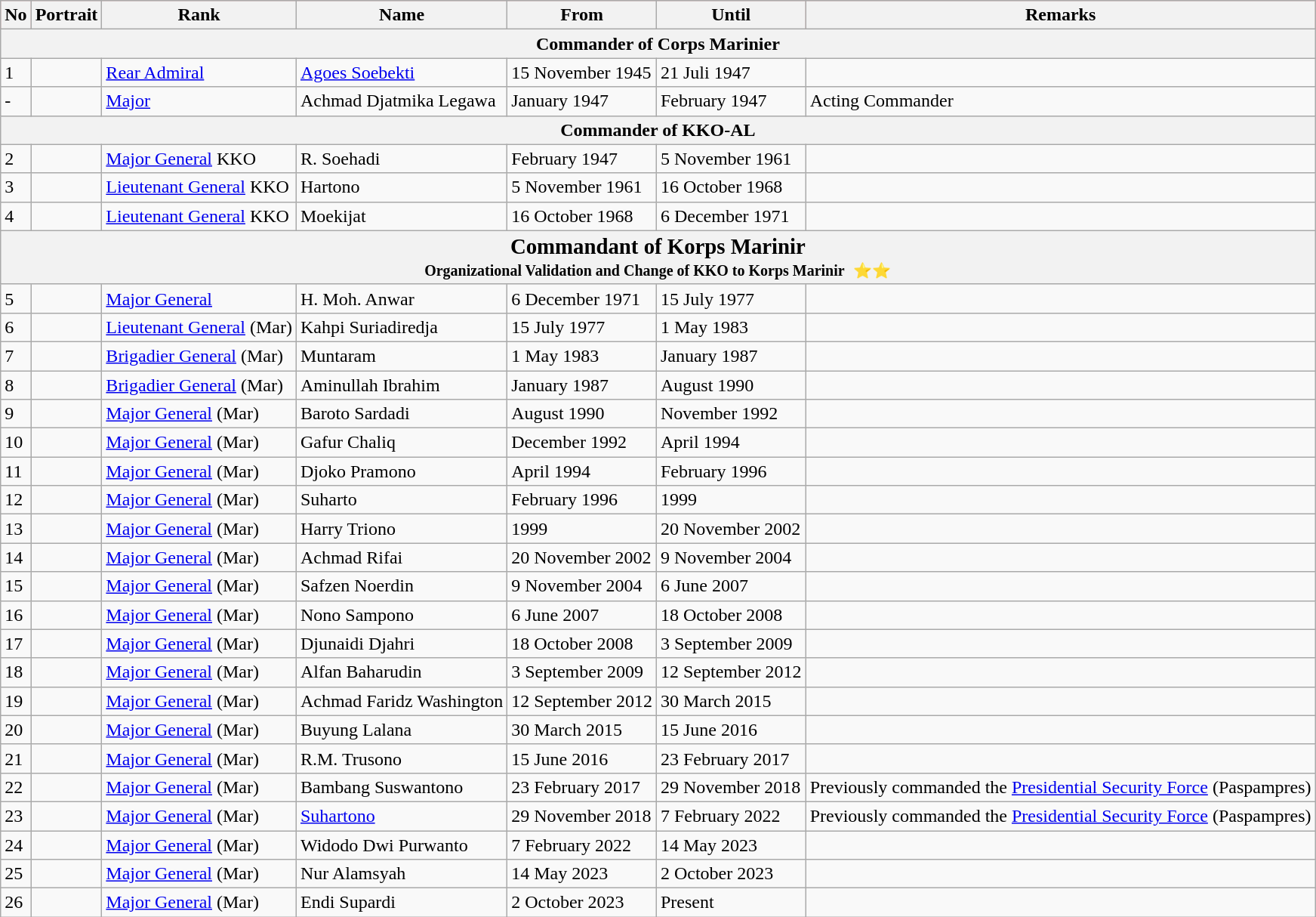<table class="wikitable">
<tr style="background:#f99; color:black;">
<th>No</th>
<th>Portrait</th>
<th>Rank</th>
<th>Name</th>
<th>From</th>
<th>Until</th>
<th>Remarks</th>
</tr>
<tr>
<th colspan="7">Commander of Corps Marinier</th>
</tr>
<tr>
<td>1</td>
<td></td>
<td><a href='#'>Rear Admiral</a></td>
<td><a href='#'>Agoes Soebekti</a></td>
<td>15 November 1945</td>
<td>21 Juli 1947</td>
<td></td>
</tr>
<tr>
<td>-</td>
<td></td>
<td><a href='#'>Major</a></td>
<td>Achmad Djatmika Legawa</td>
<td>January 1947</td>
<td>February 1947</td>
<td>Acting Commander</td>
</tr>
<tr>
<th colspan="7">Commander of KKO-AL</th>
</tr>
<tr>
<td>2</td>
<td></td>
<td><a href='#'>Major General</a> KKO</td>
<td>R. Soehadi</td>
<td>February 1947</td>
<td>5 November 1961</td>
<td></td>
</tr>
<tr>
<td>3</td>
<td></td>
<td><a href='#'>Lieutenant General</a> KKO</td>
<td>Hartono</td>
<td>5 November 1961</td>
<td>16 October 1968</td>
<td></td>
</tr>
<tr>
<td>4</td>
<td></td>
<td><a href='#'>Lieutenant General</a> KKO</td>
<td>Moekijat</td>
<td>16 October 1968</td>
<td>6 December 1971</td>
<td></td>
</tr>
<tr>
<th colspan="7"><big>Commandant of Korps Marinir</big><small><br>Organizational Validation and Change of KKO to Korps Marinir</small> <small> <strong>⭐⭐</strong></small></th>
</tr>
<tr>
<td>5</td>
<td></td>
<td><a href='#'>Major General</a></td>
<td>H. Moh. Anwar</td>
<td>6 December 1971</td>
<td>15 July 1977</td>
<td></td>
</tr>
<tr>
<td>6</td>
<td></td>
<td><a href='#'>Lieutenant General</a> (Mar)</td>
<td>Kahpi Suriadiredja</td>
<td>15 July 1977</td>
<td>1 May 1983</td>
<td></td>
</tr>
<tr>
<td>7</td>
<td></td>
<td><a href='#'>Brigadier General</a> (Mar)</td>
<td>Muntaram</td>
<td>1 May 1983</td>
<td>January 1987</td>
<td></td>
</tr>
<tr>
<td>8</td>
<td></td>
<td><a href='#'>Brigadier General</a> (Mar)</td>
<td>Aminullah Ibrahim</td>
<td>January 1987</td>
<td>August 1990</td>
<td></td>
</tr>
<tr>
<td>9</td>
<td></td>
<td><a href='#'>Major General</a> (Mar)</td>
<td>Baroto Sardadi</td>
<td>August 1990</td>
<td>November 1992</td>
<td></td>
</tr>
<tr>
<td>10</td>
<td></td>
<td><a href='#'>Major General</a> (Mar)</td>
<td>Gafur Chaliq</td>
<td>December 1992</td>
<td>April 1994</td>
<td></td>
</tr>
<tr>
<td>11</td>
<td></td>
<td><a href='#'>Major General</a> (Mar)</td>
<td>Djoko Pramono</td>
<td>April 1994</td>
<td>February 1996</td>
<td></td>
</tr>
<tr>
<td>12</td>
<td></td>
<td><a href='#'>Major General</a> (Mar)</td>
<td>Suharto</td>
<td>February 1996</td>
<td>1999</td>
<td></td>
</tr>
<tr>
<td>13</td>
<td></td>
<td><a href='#'>Major General</a> (Mar)</td>
<td>Harry Triono</td>
<td>1999</td>
<td>20 November 2002</td>
<td></td>
</tr>
<tr>
<td>14</td>
<td></td>
<td><a href='#'>Major General</a> (Mar)</td>
<td>Achmad Rifai</td>
<td>20 November 2002</td>
<td>9 November 2004</td>
<td></td>
</tr>
<tr>
<td>15</td>
<td></td>
<td><a href='#'>Major General</a> (Mar)</td>
<td>Safzen Noerdin</td>
<td>9 November 2004</td>
<td>6 June 2007</td>
<td></td>
</tr>
<tr>
<td>16</td>
<td></td>
<td><a href='#'>Major General</a> (Mar)</td>
<td>Nono Sampono</td>
<td>6 June 2007</td>
<td>18 October 2008</td>
<td></td>
</tr>
<tr>
<td>17</td>
<td></td>
<td><a href='#'>Major General</a> (Mar)</td>
<td>Djunaidi Djahri</td>
<td>18 October 2008</td>
<td>3 September 2009</td>
<td></td>
</tr>
<tr>
<td>18</td>
<td></td>
<td><a href='#'>Major General</a> (Mar)</td>
<td>Alfan Baharudin</td>
<td>3 September 2009</td>
<td>12 September 2012</td>
<td></td>
</tr>
<tr>
<td>19</td>
<td></td>
<td><a href='#'>Major General</a> (Mar)</td>
<td>Achmad Faridz Washington</td>
<td>12 September 2012</td>
<td>30 March 2015</td>
<td></td>
</tr>
<tr>
<td>20</td>
<td></td>
<td><a href='#'>Major General</a> (Mar)</td>
<td>Buyung Lalana</td>
<td>30 March 2015</td>
<td>15 June 2016</td>
<td></td>
</tr>
<tr>
<td>21</td>
<td></td>
<td><a href='#'>Major General</a> (Mar)</td>
<td>R.M. Trusono</td>
<td>15 June 2016</td>
<td>23 February 2017</td>
<td></td>
</tr>
<tr>
<td>22</td>
<td></td>
<td><a href='#'>Major General</a> (Mar)</td>
<td>Bambang Suswantono</td>
<td>23 February 2017</td>
<td>29 November 2018</td>
<td>Previously commanded the <a href='#'>Presidential Security Force</a> (Paspampres)</td>
</tr>
<tr>
<td>23</td>
<td></td>
<td><a href='#'>Major General</a> (Mar)</td>
<td><a href='#'>Suhartono</a></td>
<td>29 November 2018</td>
<td>7 February 2022</td>
<td>Previously commanded the <a href='#'>Presidential Security Force</a> (Paspampres)</td>
</tr>
<tr>
<td>24</td>
<td></td>
<td><a href='#'>Major General</a> (Mar)</td>
<td>Widodo Dwi Purwanto</td>
<td>7 February 2022</td>
<td>14 May 2023</td>
<td></td>
</tr>
<tr>
<td>25</td>
<td></td>
<td><a href='#'>Major General</a> (Mar)</td>
<td>Nur Alamsyah</td>
<td>14 May 2023</td>
<td>2 October 2023</td>
<td></td>
</tr>
<tr>
<td>26</td>
<td></td>
<td><a href='#'>Major General</a> (Mar)</td>
<td>Endi Supardi</td>
<td>2 October 2023</td>
<td>Present</td>
<td></td>
</tr>
</table>
